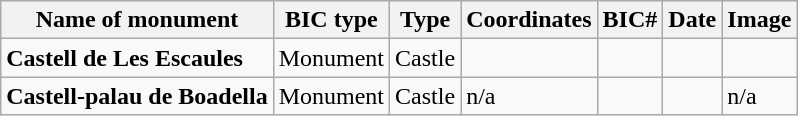<table class="wikitable">
<tr>
<th>Name of monument</th>
<th>BIC type</th>
<th>Type</th>
<th>Coordinates</th>
<th>BIC#</th>
<th>Date</th>
<th>Image</th>
</tr>
<tr>
<td><strong>Castell de Les Escaules</strong></td>
<td>Monument</td>
<td>Castle</td>
<td></td>
<td></td>
<td></td>
<td></td>
</tr>
<tr>
<td><strong>Castell-palau de Boadella</strong></td>
<td>Monument</td>
<td>Castle</td>
<td>n/a</td>
<td></td>
<td></td>
<td>n/a</td>
</tr>
</table>
